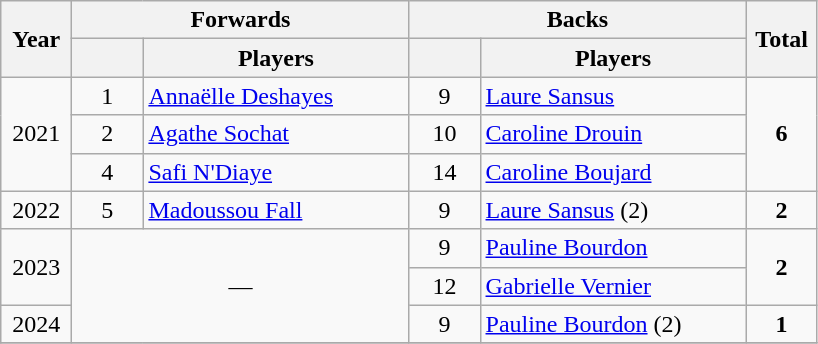<table class="wikitable">
<tr>
<th width=40 rowspan=2>Year</th>
<th colspan=2>Forwards</th>
<th colspan=2>Backs</th>
<th width=40 rowspan=2>Total</th>
</tr>
<tr>
<th width=40></th>
<th width=170>Players</th>
<th width=40></th>
<th width=170>Players</th>
</tr>
<tr>
<td align=center rowspan=3>2021</td>
<td align=center>1</td>
<td><a href='#'>Annaëlle Deshayes</a></td>
<td align=center>9</td>
<td><a href='#'>Laure Sansus</a></td>
<td align=center rowspan=3><strong>6</strong></td>
</tr>
<tr>
<td align=center>2</td>
<td><a href='#'>Agathe Sochat</a></td>
<td align=center>10</td>
<td><a href='#'>Caroline Drouin</a></td>
</tr>
<tr>
<td align=center>4</td>
<td><a href='#'>Safi N'Diaye</a></td>
<td align=center>14</td>
<td><a href='#'>Caroline Boujard</a></td>
</tr>
<tr>
<td align=center>2022</td>
<td align=center>5</td>
<td><a href='#'>Madoussou Fall</a></td>
<td align=center>9</td>
<td><a href='#'>Laure Sansus</a> (2)</td>
<td align=center><strong>2</strong></td>
</tr>
<tr>
<td align=center rowspan=2>2023</td>
<td align=center rowspan=3 colspan=2>—</td>
<td align=center>9</td>
<td><a href='#'>Pauline Bourdon</a></td>
<td align=center rowspan=2><strong>2</strong></td>
</tr>
<tr>
<td align=center>12</td>
<td><a href='#'>Gabrielle Vernier</a></td>
</tr>
<tr>
<td align=center>2024</td>
<td align=center>9</td>
<td><a href='#'>Pauline Bourdon</a> (2)</td>
<td align=center><strong>1</strong></td>
</tr>
<tr>
</tr>
</table>
